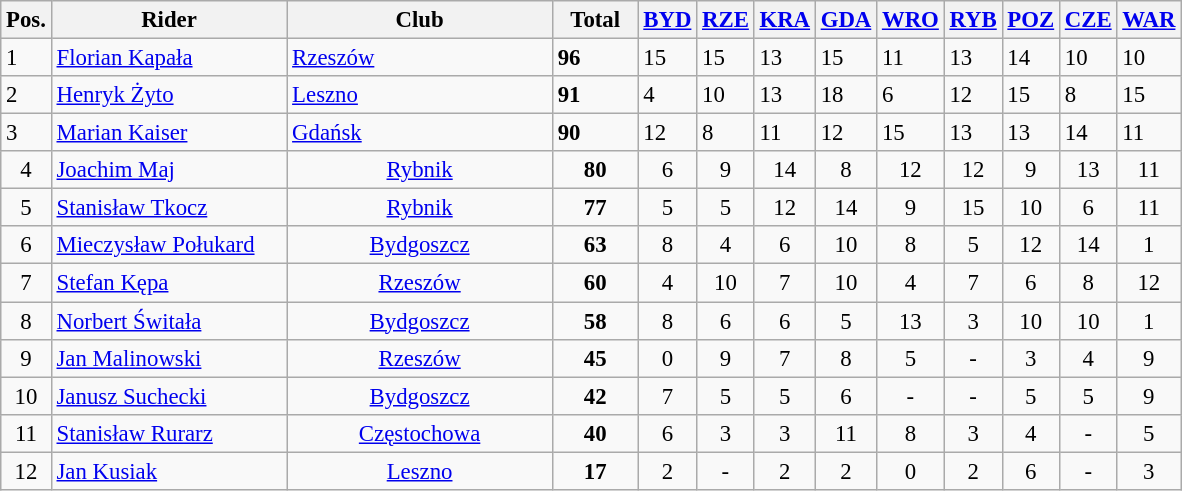<table class="wikitable" style="font-size: 95%">
<tr>
<th width=20px>Pos.</th>
<th width=150px>Rider</th>
<th width=170px>Club</th>
<th width=50px>Total</th>
<th width=25px><a href='#'>BYD</a></th>
<th width=25px><a href='#'>RZE</a></th>
<th width=25px><a href='#'>KRA</a></th>
<th width=25px><a href='#'>GDA</a></th>
<th width=25px><a href='#'>WRO</a></th>
<th width=25px><a href='#'>RYB</a></th>
<th width=25px><a href='#'>POZ</a></th>
<th width=25px><a href='#'>CZE</a></th>
<th width=25px><a href='#'>WAR</a></th>
</tr>
<tr>
<td>1</td>
<td align=left><a href='#'>Florian Kapała</a></td>
<td><a href='#'>Rzeszów</a></td>
<td><strong>96</strong></td>
<td>15</td>
<td>15</td>
<td>13</td>
<td>15</td>
<td>11</td>
<td>13</td>
<td>14</td>
<td>10</td>
<td>10</td>
</tr>
<tr>
<td>2</td>
<td align=left><a href='#'>Henryk Żyto</a></td>
<td><a href='#'>Leszno</a></td>
<td><strong>91</strong></td>
<td>4</td>
<td>10</td>
<td>13</td>
<td>18</td>
<td>6</td>
<td>12</td>
<td>15</td>
<td>8</td>
<td>15</td>
</tr>
<tr>
<td>3</td>
<td align=left><a href='#'>Marian Kaiser</a></td>
<td><a href='#'>Gdańsk</a></td>
<td><strong>90</strong></td>
<td>12</td>
<td>8</td>
<td>11</td>
<td>12</td>
<td>15</td>
<td>13</td>
<td>13</td>
<td>14</td>
<td>11</td>
</tr>
<tr align=center>
<td>4</td>
<td align=left><a href='#'>Joachim Maj</a></td>
<td><a href='#'>Rybnik</a></td>
<td><strong>80</strong></td>
<td>6</td>
<td>9</td>
<td>14</td>
<td>8</td>
<td>12</td>
<td>12</td>
<td>9</td>
<td>13</td>
<td>11</td>
</tr>
<tr align=center>
<td>5</td>
<td align=left><a href='#'>Stanisław Tkocz</a></td>
<td><a href='#'>Rybnik</a></td>
<td><strong>77</strong></td>
<td>5</td>
<td>5</td>
<td>12</td>
<td>14</td>
<td>9</td>
<td>15</td>
<td>10</td>
<td>6</td>
<td>11</td>
</tr>
<tr align=center>
<td>6</td>
<td align=left><a href='#'>Mieczysław Połukard</a></td>
<td><a href='#'>Bydgoszcz</a></td>
<td><strong>63</strong></td>
<td>8</td>
<td>4</td>
<td>6</td>
<td>10</td>
<td>8</td>
<td>5</td>
<td>12</td>
<td>14</td>
<td>1</td>
</tr>
<tr align=center>
<td>7</td>
<td align=left><a href='#'>Stefan Kępa</a></td>
<td><a href='#'>Rzeszów</a></td>
<td><strong>60</strong></td>
<td>4</td>
<td>10</td>
<td>7</td>
<td>10</td>
<td>4</td>
<td>7</td>
<td>6</td>
<td>8</td>
<td>12</td>
</tr>
<tr align=center>
<td>8</td>
<td align=left><a href='#'>Norbert Świtała</a></td>
<td><a href='#'>Bydgoszcz</a></td>
<td><strong>58</strong></td>
<td>8</td>
<td>6</td>
<td>6</td>
<td>5</td>
<td>13</td>
<td>3</td>
<td>10</td>
<td>10</td>
<td>1</td>
</tr>
<tr align=center>
<td>9</td>
<td align=left><a href='#'>Jan Malinowski</a></td>
<td><a href='#'>Rzeszów</a></td>
<td><strong>45</strong></td>
<td>0</td>
<td>9</td>
<td>7</td>
<td>8</td>
<td>5</td>
<td>-</td>
<td>3</td>
<td>4</td>
<td>9</td>
</tr>
<tr align=center>
<td>10</td>
<td align=left><a href='#'>Janusz Suchecki</a></td>
<td><a href='#'>Bydgoszcz</a></td>
<td><strong>42</strong></td>
<td>7</td>
<td>5</td>
<td>5</td>
<td>6</td>
<td>-</td>
<td>-</td>
<td>5</td>
<td>5</td>
<td>9</td>
</tr>
<tr align=center>
<td>11</td>
<td align=left><a href='#'>Stanisław Rurarz</a></td>
<td><a href='#'>Częstochowa</a></td>
<td><strong>40</strong></td>
<td>6</td>
<td>3</td>
<td>3</td>
<td>11</td>
<td>8</td>
<td>3</td>
<td>4</td>
<td>-</td>
<td>5</td>
</tr>
<tr align=center>
<td>12</td>
<td align=left><a href='#'>Jan Kusiak</a></td>
<td><a href='#'>Leszno</a></td>
<td><strong>17</strong></td>
<td>2</td>
<td>-</td>
<td>2</td>
<td>2</td>
<td>0</td>
<td>2</td>
<td>6</td>
<td>-</td>
<td>3</td>
</tr>
</table>
